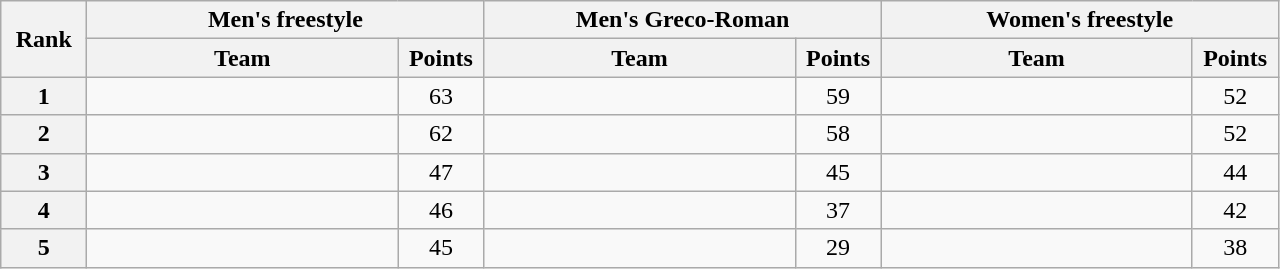<table class="wikitable" style="text-align:center;">
<tr>
<th rowspan="2" width="50">Rank</th>
<th colspan="2">Men's freestyle</th>
<th colspan="2">Men's Greco-Roman</th>
<th colspan="2">Women's freestyle</th>
</tr>
<tr>
<th width="200">Team</th>
<th width="50">Points</th>
<th width="200">Team</th>
<th width="50">Points</th>
<th width="200">Team</th>
<th width="50">Points</th>
</tr>
<tr>
<th>1</th>
<td align="left"></td>
<td>63</td>
<td align="left"></td>
<td>59</td>
<td align="left"></td>
<td>52</td>
</tr>
<tr>
<th>2</th>
<td align="left"></td>
<td>62</td>
<td align="left"></td>
<td>58</td>
<td align="left"></td>
<td>52</td>
</tr>
<tr>
<th>3</th>
<td align="left"></td>
<td>47</td>
<td align="left"></td>
<td>45</td>
<td align="left"></td>
<td>44</td>
</tr>
<tr>
<th>4</th>
<td align="left"></td>
<td>46</td>
<td align="left"></td>
<td>37</td>
<td align="left"></td>
<td>42</td>
</tr>
<tr>
<th>5</th>
<td align="left"></td>
<td>45</td>
<td align="left"></td>
<td>29</td>
<td align="left"></td>
<td>38</td>
</tr>
</table>
